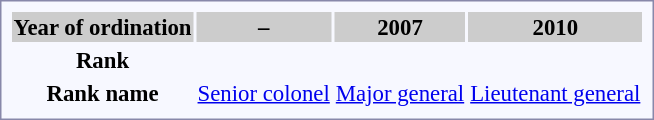<table style="border:1px solid #8888aa; background-color:#f7f8ff; padding:5px; font-size:95%; margin: 0px 12px 12px 0px;">
<tr bgcolor="#CCCCCC">
<th>Year of ordination</th>
<th>–</th>
<th>2007</th>
<th>2010</th>
</tr>
<tr align="center">
<td><strong>Rank</strong></td>
<td></td>
<td></td>
<td></td>
</tr>
<tr align="center">
<td><strong>Rank name</strong></td>
<td><a href='#'>Senior colonel</a></td>
<td><a href='#'>Major general</a></td>
<td><a href='#'>Lieutenant general</a></td>
</tr>
</table>
